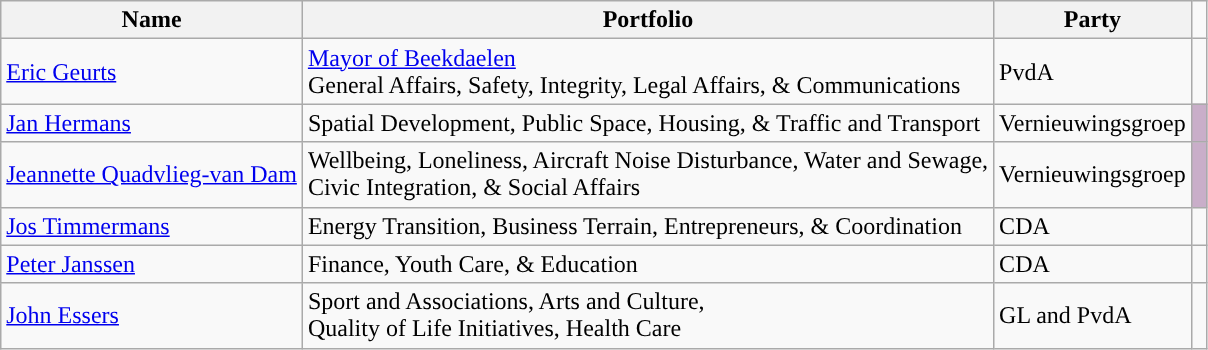<table class="wikitable">
<tr>
<th>Name</th>
<th>Portfolio</th>
<th>Party</th>
</tr>
<tr>
<td><a href='#'>Eric Geurts</a></td>
<td><a href='#'>Mayor of Beekdaelen</a><br>General Affairs, Safety, Integrity, Legal Affairs, & Communications<br></td>
<td>PvdA</td>
<td style="width: 3px" ;></td>
</tr>
<tr>
<td><a href='#'>Jan Hermans</a></td>
<td>Spatial Development, Public Space, Housing, & Traffic and Transport</td>
<td>Vernieuwingsgroep</td>
<td style="width: 3px"; bgcolor="C9AEC9"></td>
</tr>
<tr>
<td><a href='#'>Jeannette Quadvlieg-van Dam</a></td>
<td>Wellbeing, Loneliness, Aircraft Noise Disturbance, Water and Sewage,<br>Civic Integration, & Social Affairs</td>
<td>Vernieuwingsgroep</td>
<td style="width: 3px"; bgcolor="C9AEC9"></td>
</tr>
<tr>
<td><a href='#'>Jos Timmermans</a></td>
<td>Energy Transition, Business Terrain, Entrepreneurs, & Coordination</td>
<td>CDA</td>
<td style="width: 3px" ;></td>
</tr>
<tr>
<td><a href='#'>Peter Janssen</a></td>
<td>Finance, Youth Care, & Education</td>
<td>CDA</td>
<td style="width: 3px" ;></td>
</tr>
<tr>
<td><a href='#'>John Essers</a></td>
<td>Sport and Associations, Arts and Culture,<br>Quality of Life Initiatives, Health Care</td>
<td>GL and PvdA</td>
<td style="width: 3px" ;></td>
</tr>
</table>
